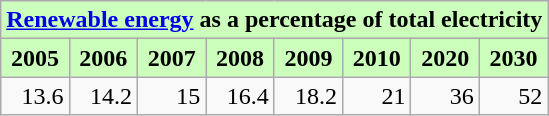<table class="wikitable">
<tr>
<th colspan="8" align="center" style="background-color: #cfb;"><a href='#'>Renewable energy</a> as a percentage of total electricity</th>
</tr>
<tr>
<th style="background-color: #cfb;">2005</th>
<th style="background-color: #cfb;">2006</th>
<th style="background-color: #cfb;">2007</th>
<th style="background-color: #cfb;">2008</th>
<th style="background-color: #cfb;">2009</th>
<th style="background-color: #cfb;">2010</th>
<th style="background-color: #cfb;">2020</th>
<th style="background-color: #cfb;">2030</th>
</tr>
<tr ---->
<td align="right">13.6</td>
<td align="right">14.2</td>
<td align="right">15</td>
<td align="right">16.4</td>
<td align="right">18.2</td>
<td align="right">21</td>
<td align="right">36</td>
<td align="right">52</td>
</tr>
</table>
